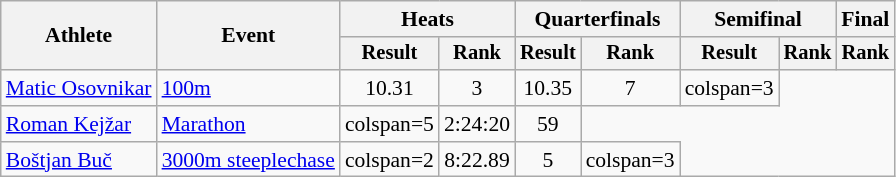<table class="wikitable" style="font-size:90%">
<tr>
<th rowspan="2">Athlete</th>
<th rowspan="2">Event</th>
<th colspan="2">Heats</th>
<th colspan="2">Quarterfinals</th>
<th colspan="2">Semifinal</th>
<th colspan="2">Final</th>
</tr>
<tr style="font-size:95%">
<th>Result</th>
<th>Rank</th>
<th>Result</th>
<th>Rank</th>
<th>Result</th>
<th>Rank</th>
<th>Rank</th>
</tr>
<tr style=text-align:center>
<td style=text-align:left><a href='#'>Matic Osovnikar</a></td>
<td style=text-align:left><a href='#'>100m</a></td>
<td>10.31</td>
<td>3</td>
<td>10.35</td>
<td>7</td>
<td>colspan=3 </td>
</tr>
<tr style=text-align:center>
<td style=text-align:left><a href='#'>Roman Kejžar</a></td>
<td style=text-align:left><a href='#'>Marathon</a></td>
<td>colspan=5 </td>
<td>2:24:20</td>
<td>59</td>
</tr>
<tr style=text-align:center>
<td style=text-align:left><a href='#'>Boštjan Buč</a></td>
<td style=text-align:left><a href='#'>3000m steeplechase</a></td>
<td>colspan=2 </td>
<td>8:22.89</td>
<td>5</td>
<td>colspan=3 </td>
</tr>
</table>
